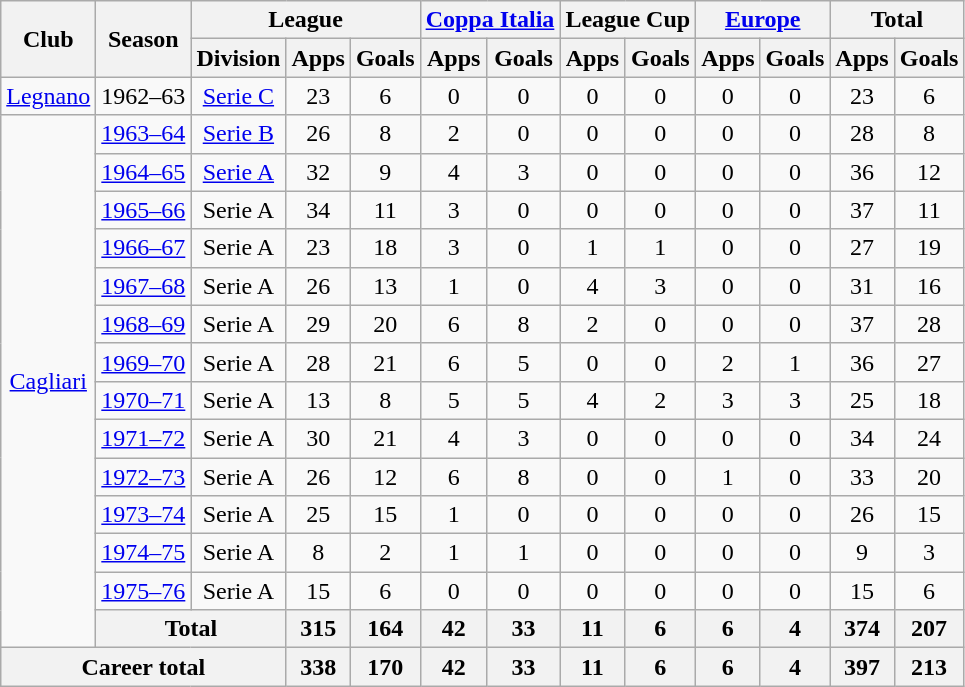<table class="wikitable" style="text-align:center">
<tr>
<th rowspan="2">Club</th>
<th rowspan="2">Season</th>
<th colspan="3">League</th>
<th colspan="2"><a href='#'>Coppa Italia</a></th>
<th colspan="2">League Cup</th>
<th colspan="2"><a href='#'>Europe</a></th>
<th colspan="2">Total</th>
</tr>
<tr>
<th>Division</th>
<th>Apps</th>
<th>Goals</th>
<th>Apps</th>
<th>Goals</th>
<th>Apps</th>
<th>Goals</th>
<th>Apps</th>
<th>Goals</th>
<th>Apps</th>
<th>Goals</th>
</tr>
<tr>
<td><a href='#'>Legnano</a></td>
<td>1962–63</td>
<td><a href='#'>Serie C</a></td>
<td>23</td>
<td>6</td>
<td>0</td>
<td>0</td>
<td>0</td>
<td>0</td>
<td>0</td>
<td>0</td>
<td>23</td>
<td>6</td>
</tr>
<tr>
<td rowspan="14"><a href='#'>Cagliari</a></td>
<td><a href='#'>1963–64</a></td>
<td><a href='#'>Serie B</a></td>
<td>26</td>
<td>8</td>
<td>2</td>
<td>0</td>
<td>0</td>
<td>0</td>
<td>0</td>
<td>0</td>
<td>28</td>
<td>8</td>
</tr>
<tr>
<td><a href='#'>1964–65</a></td>
<td><a href='#'>Serie A</a></td>
<td>32</td>
<td>9</td>
<td>4</td>
<td>3</td>
<td>0</td>
<td>0</td>
<td>0</td>
<td>0</td>
<td>36</td>
<td>12</td>
</tr>
<tr>
<td><a href='#'>1965–66</a></td>
<td>Serie A</td>
<td>34</td>
<td>11</td>
<td>3</td>
<td>0</td>
<td>0</td>
<td>0</td>
<td>0</td>
<td>0</td>
<td>37</td>
<td>11</td>
</tr>
<tr>
<td><a href='#'>1966–67</a></td>
<td>Serie A</td>
<td>23</td>
<td>18</td>
<td>3</td>
<td>0</td>
<td>1</td>
<td>1</td>
<td>0</td>
<td>0</td>
<td>27</td>
<td>19</td>
</tr>
<tr>
<td><a href='#'>1967–68</a></td>
<td>Serie A</td>
<td>26</td>
<td>13</td>
<td>1</td>
<td>0</td>
<td>4</td>
<td>3</td>
<td>0</td>
<td>0</td>
<td>31</td>
<td>16</td>
</tr>
<tr>
<td><a href='#'>1968–69</a></td>
<td>Serie A</td>
<td>29</td>
<td>20</td>
<td>6</td>
<td>8</td>
<td>2</td>
<td>0</td>
<td>0</td>
<td>0</td>
<td>37</td>
<td>28</td>
</tr>
<tr>
<td><a href='#'>1969–70</a></td>
<td>Serie A</td>
<td>28</td>
<td>21</td>
<td>6</td>
<td>5</td>
<td>0</td>
<td>0</td>
<td>2</td>
<td>1</td>
<td>36</td>
<td>27</td>
</tr>
<tr>
<td><a href='#'>1970–71</a></td>
<td>Serie A</td>
<td>13</td>
<td>8</td>
<td>5</td>
<td>5</td>
<td>4</td>
<td>2</td>
<td>3</td>
<td>3</td>
<td>25</td>
<td>18</td>
</tr>
<tr>
<td><a href='#'>1971–72</a></td>
<td>Serie A</td>
<td>30</td>
<td>21</td>
<td>4</td>
<td>3</td>
<td>0</td>
<td>0</td>
<td>0</td>
<td>0</td>
<td>34</td>
<td>24</td>
</tr>
<tr>
<td><a href='#'>1972–73</a></td>
<td>Serie A</td>
<td>26</td>
<td>12</td>
<td>6</td>
<td>8</td>
<td>0</td>
<td>0</td>
<td>1</td>
<td>0</td>
<td>33</td>
<td>20</td>
</tr>
<tr>
<td><a href='#'>1973–74</a></td>
<td>Serie A</td>
<td>25</td>
<td>15</td>
<td>1</td>
<td>0</td>
<td>0</td>
<td>0</td>
<td>0</td>
<td>0</td>
<td>26</td>
<td>15</td>
</tr>
<tr>
<td><a href='#'>1974–75</a></td>
<td>Serie A</td>
<td>8</td>
<td>2</td>
<td>1</td>
<td>1</td>
<td>0</td>
<td>0</td>
<td>0</td>
<td>0</td>
<td>9</td>
<td>3</td>
</tr>
<tr>
<td><a href='#'>1975–76</a></td>
<td>Serie A</td>
<td>15</td>
<td>6</td>
<td>0</td>
<td>0</td>
<td>0</td>
<td>0</td>
<td>0</td>
<td>0</td>
<td>15</td>
<td>6</td>
</tr>
<tr>
<th colspan="2">Total</th>
<th>315</th>
<th>164</th>
<th>42</th>
<th>33</th>
<th>11</th>
<th>6</th>
<th>6</th>
<th>4</th>
<th>374</th>
<th>207</th>
</tr>
<tr>
<th colspan="3">Career total</th>
<th>338</th>
<th>170</th>
<th>42</th>
<th>33</th>
<th>11</th>
<th>6</th>
<th>6</th>
<th>4</th>
<th>397</th>
<th>213</th>
</tr>
</table>
